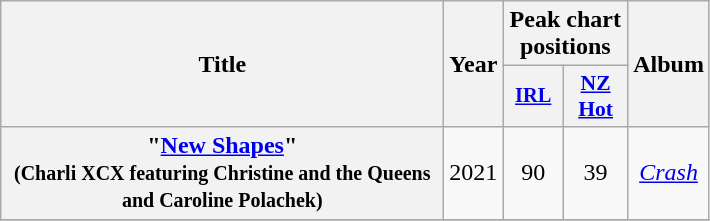<table class="wikitable plainrowheaders" style="text-align:center;">
<tr>
<th scope="col" style="width:18em;" rowspan="2">Title</th>
<th scope="col" style="width:1em;" rowspan="2">Year</th>
<th scope="col" colspan="2">Peak chart positions</th>
<th scope="col" rowspan="2">Album</th>
</tr>
<tr>
<th scope="col" style="width:2.5em;font-size:85%;"><a href='#'>IRL</a><br></th>
<th scope="col" style="width:2.5em;font-size:90%;"><a href='#'>NZ<br>Hot</a><br></th>
</tr>
<tr>
<th scope="row">"<a href='#'>New Shapes</a>"<br><small>(Charli XCX featuring Christine and the Queens and Caroline Polachek)</small></th>
<td>2021</td>
<td>90</td>
<td>39</td>
<td><em><a href='#'>Crash</a></em></td>
</tr>
<tr>
</tr>
</table>
